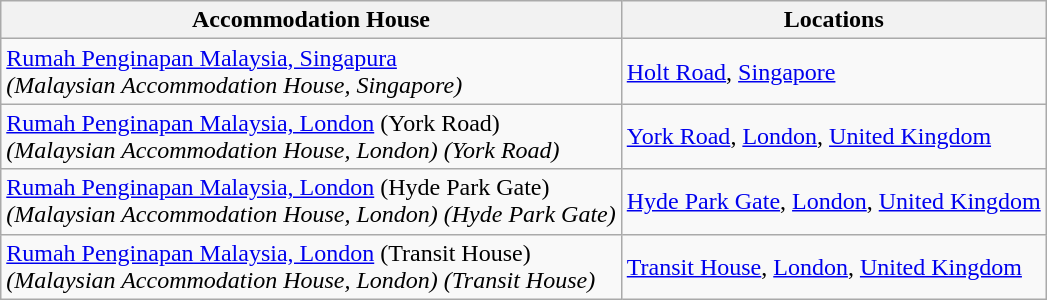<table class="wikitable">
<tr>
<th>Accommodation House</th>
<th>Locations</th>
</tr>
<tr>
<td><a href='#'>Rumah Penginapan Malaysia, Singapura</a><br><em>(Malaysian Accommodation House, Singapore)</em></td>
<td><a href='#'>Holt Road</a>, <a href='#'>Singapore</a></td>
</tr>
<tr>
<td><a href='#'>Rumah Penginapan Malaysia, London</a> (York Road)<br><em>(Malaysian Accommodation House, London) (York Road)</em></td>
<td><a href='#'>York Road</a>, <a href='#'>London</a>, <a href='#'>United Kingdom</a></td>
</tr>
<tr>
<td><a href='#'>Rumah Penginapan Malaysia, London</a> (Hyde Park Gate)<br><em>(Malaysian Accommodation House, London) (Hyde Park Gate)</em></td>
<td><a href='#'>Hyde Park Gate</a>, <a href='#'>London</a>, <a href='#'>United Kingdom</a></td>
</tr>
<tr>
<td><a href='#'>Rumah Penginapan Malaysia, London</a> (Transit House)<br><em>(Malaysian Accommodation House, London) (Transit House)</em></td>
<td><a href='#'>Transit House</a>, <a href='#'>London</a>, <a href='#'>United Kingdom</a></td>
</tr>
</table>
